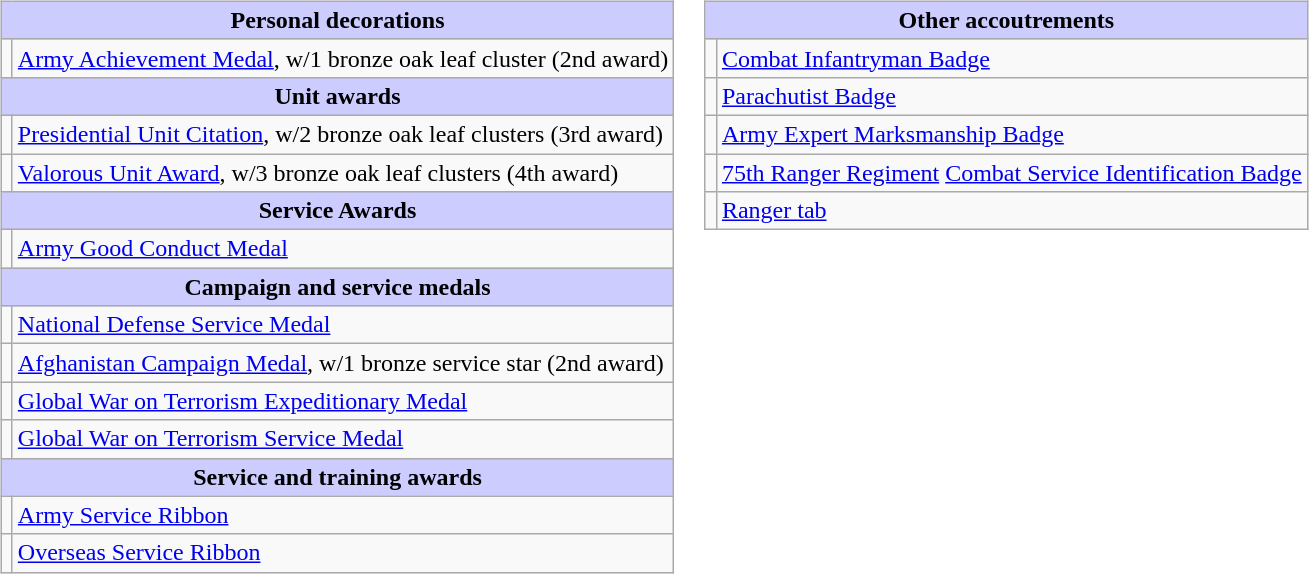<table style="width=100%;">
<tr>
<td valign="top"><br><table class="wikitable">
<tr style="background:#ccf; text-align:center;">
<td colspan=2><strong>Personal decorations</strong></td>
</tr>
<tr>
<td></td>
<td><a href='#'>Army Achievement Medal</a>, w/1 bronze oak leaf cluster (2nd award)</td>
</tr>
<tr style="background:#ccf; text-align:center;">
<td colspan=2><strong>Unit awards</strong></td>
</tr>
<tr>
<td></td>
<td><a href='#'>Presidential Unit Citation</a>, w/2 bronze oak leaf clusters (3rd award)</td>
</tr>
<tr>
<td></td>
<td><a href='#'>Valorous Unit Award</a>, w/3 bronze oak leaf clusters (4th award)</td>
</tr>
<tr style="background:#ccf; text-align:center;">
<td colspan=2><strong>Service Awards</strong></td>
</tr>
<tr>
<td></td>
<td><a href='#'>Army Good Conduct Medal</a></td>
</tr>
<tr style="background:#ccf; text-align:center;">
<td colspan=2><strong>Campaign and service medals</strong></td>
</tr>
<tr>
<td></td>
<td><a href='#'>National Defense Service Medal</a></td>
</tr>
<tr>
<td></td>
<td><a href='#'>Afghanistan Campaign Medal</a>, w/1 bronze service star (2nd award)</td>
</tr>
<tr>
<td></td>
<td><a href='#'>Global War on Terrorism Expeditionary Medal</a></td>
</tr>
<tr>
<td></td>
<td><a href='#'>Global War on Terrorism Service Medal</a></td>
</tr>
<tr style="background:#ccf; text-align:center;">
<td colspan=2><strong>Service and training awards</strong></td>
</tr>
<tr>
<td></td>
<td><a href='#'>Army Service Ribbon</a></td>
</tr>
<tr>
<td></td>
<td><a href='#'>Overseas Service Ribbon</a></td>
</tr>
</table>
</td>
<td valign="top"><br><table class="wikitable">
<tr style="background:#ccf; text-align:center;">
<td colspan=2><strong>Other accoutrements</strong></td>
</tr>
<tr>
<td align=center></td>
<td><a href='#'>Combat Infantryman Badge</a></td>
</tr>
<tr>
<td align=center></td>
<td><a href='#'>Parachutist Badge</a></td>
</tr>
<tr>
<td align=center></td>
<td><a href='#'>Army Expert Marksmanship Badge</a></td>
</tr>
<tr>
<td align=center></td>
<td><a href='#'>75th Ranger Regiment</a> <a href='#'>Combat Service Identification Badge</a></td>
</tr>
<tr>
<td align=center></td>
<td><a href='#'>Ranger tab</a></td>
</tr>
</table>
</td>
</tr>
</table>
